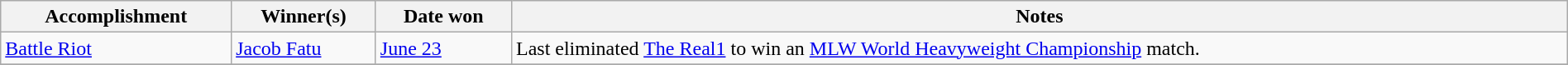<table class="wikitable" style="width:100%;">
<tr>
<th>Accomplishment</th>
<th>Winner(s)</th>
<th>Date won</th>
<th>Notes</th>
</tr>
<tr>
<td><a href='#'>Battle Riot</a></td>
<td><a href='#'>Jacob Fatu</a></td>
<td><a href='#'>June 23</a></td>
<td>Last eliminated <a href='#'>The Real1</a> to win an <a href='#'>MLW World Heavyweight Championship</a> match.</td>
</tr>
<tr>
</tr>
</table>
